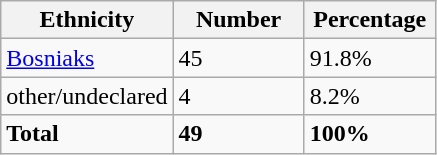<table class="wikitable">
<tr>
<th width="100px">Ethnicity</th>
<th width="80px">Number</th>
<th width="80px">Percentage</th>
</tr>
<tr>
<td><a href='#'>Bosniaks</a></td>
<td>45</td>
<td>91.8%</td>
</tr>
<tr>
<td>other/undeclared</td>
<td>4</td>
<td>8.2%</td>
</tr>
<tr>
<td><strong>Total</strong></td>
<td><strong>49</strong></td>
<td><strong>100%</strong></td>
</tr>
</table>
